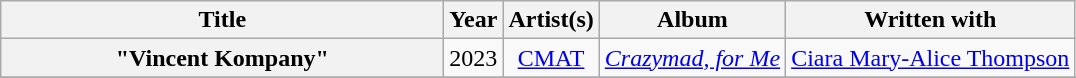<table class="wikitable plainrowheaders" style="text-align:center;">
<tr>
<th scope="col" style="width:18em;">Title</th>
<th scope="col" style="width:1em;">Year</th>
<th scope="col">Artist(s)</th>
<th scope="col">Album</th>
<th scope="col">Written with</th>
</tr>
<tr>
<th scope="row">"Vincent Kompany"</th>
<td>2023</td>
<td><a href='#'>CMAT</a></td>
<td><em><a href='#'>Crazymad, for Me</a></em></td>
<td><a href='#'>Ciara Mary-Alice Thompson</a></td>
</tr>
<tr>
</tr>
</table>
